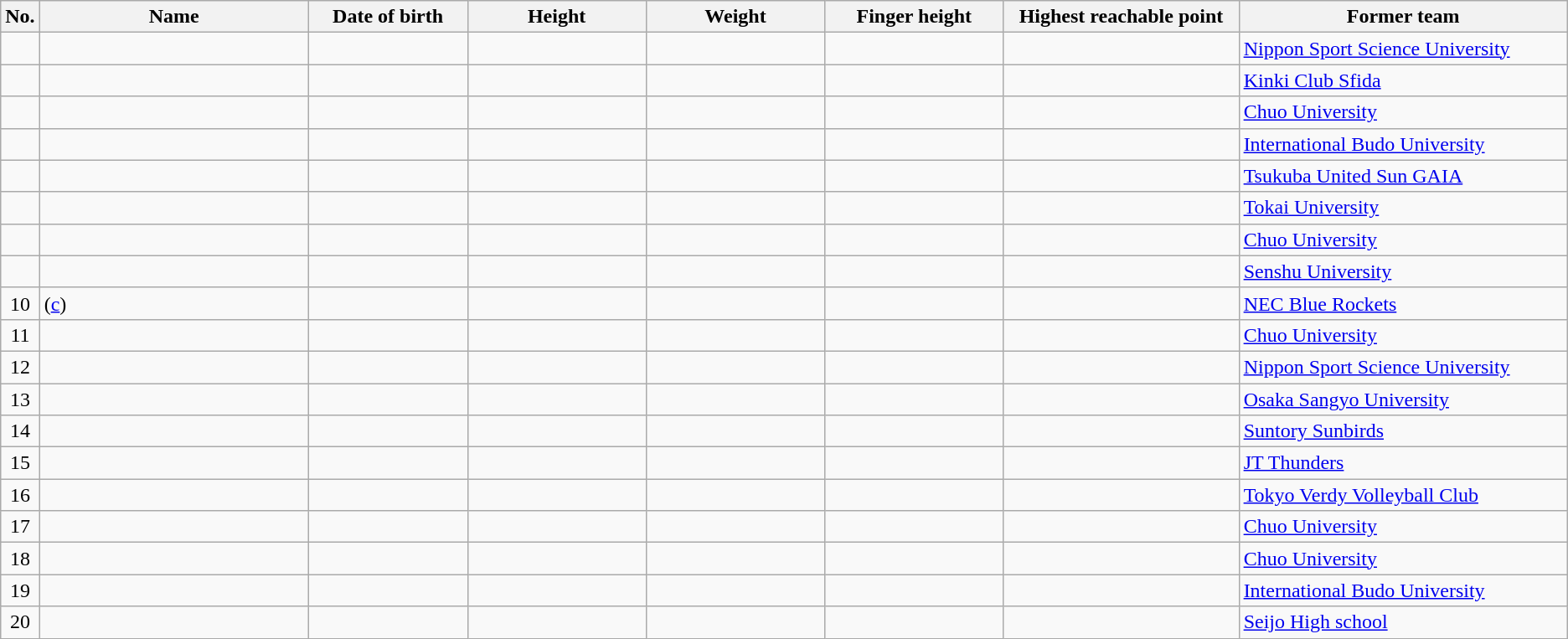<table class="wikitable sortable" style="font-size:100%; text-align:center;">
<tr>
<th>No.</th>
<th style="width:14em">Name</th>
<th style="width:8em">Date of birth</th>
<th style="width:9em">Height</th>
<th style="width:9em">Weight</th>
<th style="width:9em">Finger height</th>
<th style="width:12em">Highest reachable point</th>
<th style="width:17em">Former team</th>
</tr>
<tr>
<td></td>
<td align=left></td>
<td align=right></td>
<td></td>
<td></td>
<td></td>
<td></td>
<td align=left> <a href='#'>Nippon Sport Science University</a></td>
</tr>
<tr>
<td></td>
<td align=left></td>
<td align=right></td>
<td></td>
<td></td>
<td></td>
<td></td>
<td align=left> <a href='#'>Kinki Club Sfida</a></td>
</tr>
<tr>
<td></td>
<td align=left></td>
<td align=right></td>
<td></td>
<td></td>
<td></td>
<td></td>
<td align=left> <a href='#'>Chuo University</a></td>
</tr>
<tr>
<td></td>
<td align=left></td>
<td align=right></td>
<td></td>
<td></td>
<td></td>
<td></td>
<td align=left> <a href='#'>International Budo University</a></td>
</tr>
<tr>
<td></td>
<td align=left></td>
<td align=right></td>
<td></td>
<td></td>
<td></td>
<td></td>
<td align=left> <a href='#'>Tsukuba United Sun GAIA</a></td>
</tr>
<tr>
<td></td>
<td align=left></td>
<td align=right></td>
<td></td>
<td></td>
<td></td>
<td></td>
<td align=left> <a href='#'>Tokai University</a></td>
</tr>
<tr>
<td></td>
<td align=left></td>
<td align=right></td>
<td></td>
<td></td>
<td></td>
<td></td>
<td align=left> <a href='#'>Chuo University</a></td>
</tr>
<tr>
<td></td>
<td align=left></td>
<td align=right></td>
<td></td>
<td></td>
<td></td>
<td></td>
<td align=left> <a href='#'>Senshu University</a></td>
</tr>
<tr>
<td>10</td>
<td align=left> (<a href='#'>c</a>)</td>
<td align=right></td>
<td></td>
<td></td>
<td></td>
<td></td>
<td align=left> <a href='#'>NEC Blue Rockets</a></td>
</tr>
<tr>
<td>11</td>
<td align=left></td>
<td align=right></td>
<td></td>
<td></td>
<td></td>
<td></td>
<td align=left> <a href='#'>Chuo University</a></td>
</tr>
<tr>
<td>12</td>
<td align=left></td>
<td align=right></td>
<td></td>
<td></td>
<td></td>
<td></td>
<td align=left> <a href='#'>Nippon Sport Science University</a></td>
</tr>
<tr>
<td>13</td>
<td align=left></td>
<td align=right></td>
<td></td>
<td></td>
<td></td>
<td></td>
<td align=left> <a href='#'>Osaka Sangyo University</a></td>
</tr>
<tr>
<td>14</td>
<td align=left></td>
<td align=right></td>
<td></td>
<td></td>
<td></td>
<td></td>
<td align=left> <a href='#'>Suntory Sunbirds</a></td>
</tr>
<tr>
<td>15</td>
<td align=left></td>
<td align=right></td>
<td></td>
<td></td>
<td></td>
<td></td>
<td align=left> <a href='#'>JT Thunders</a></td>
</tr>
<tr>
<td>16</td>
<td align=left></td>
<td align=right></td>
<td></td>
<td></td>
<td></td>
<td></td>
<td align=left> <a href='#'>Tokyo Verdy Volleyball Club</a></td>
</tr>
<tr>
<td>17</td>
<td align=left></td>
<td align=right></td>
<td></td>
<td></td>
<td></td>
<td></td>
<td align=left> <a href='#'>Chuo University</a></td>
</tr>
<tr>
<td>18</td>
<td align=left></td>
<td align=right></td>
<td></td>
<td></td>
<td></td>
<td></td>
<td align=left> <a href='#'>Chuo University</a></td>
</tr>
<tr>
<td>19</td>
<td align=left></td>
<td align=right></td>
<td></td>
<td></td>
<td></td>
<td></td>
<td align=left> <a href='#'>International Budo University</a></td>
</tr>
<tr>
<td>20</td>
<td align=left></td>
<td align=right></td>
<td></td>
<td></td>
<td></td>
<td></td>
<td align=left> <a href='#'>Seijo High school</a></td>
</tr>
</table>
